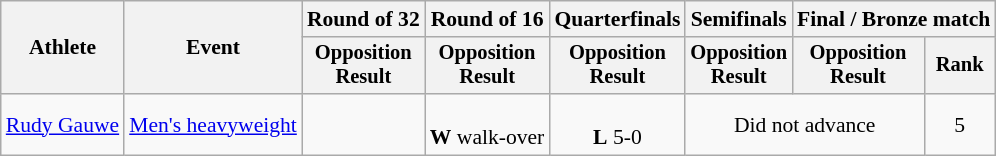<table class=wikitable style=font-size:90%;text-align:center>
<tr>
<th rowspan=2>Athlete</th>
<th rowspan=2>Event</th>
<th>Round of 32</th>
<th>Round of 16</th>
<th>Quarterfinals</th>
<th>Semifinals</th>
<th colspan=2>Final / Bronze match</th>
</tr>
<tr style=font-size:95%>
<th>Opposition<br>Result</th>
<th>Opposition<br>Result</th>
<th>Opposition<br>Result</th>
<th>Opposition<br>Result</th>
<th>Opposition<br>Result</th>
<th>Rank</th>
</tr>
<tr>
<td align=left><a href='#'>Rudy Gauwe</a></td>
<td align=left><a href='#'>Men's heavyweight</a></td>
<td></td>
<td> <br> <strong>W</strong> walk-over</td>
<td> <br> <strong>L</strong> 5-0</td>
<td colspan=2>Did not advance</td>
<td>5</td>
</tr>
</table>
